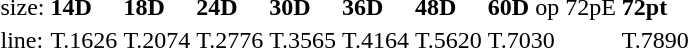<table style="margin-left:40px;">
<tr>
<td>size:</td>
<td><strong>14D</strong></td>
<td><strong>18D</strong></td>
<td><strong>24D</strong></td>
<td><strong>30D</strong></td>
<td><strong>36D</strong></td>
<td><strong>48D</strong></td>
<td><strong>60D</strong> op 72pE</td>
<td><strong>72pt</strong></td>
</tr>
<tr>
<td>line:</td>
<td>T.1626</td>
<td>T.2074</td>
<td>T.2776</td>
<td>T.3565</td>
<td>T.4164</td>
<td>T.5620</td>
<td>T.7030</td>
<td>T.7890</td>
</tr>
</table>
